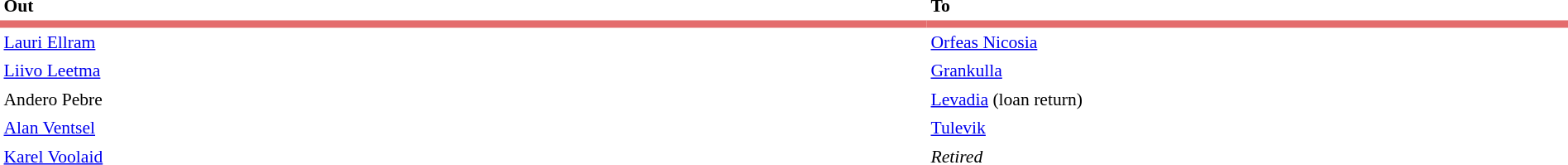<table cellspacing="0" cellpadding="3" style="width:100%;font-size:90%">
<tr>
<td style="width:60%"><strong>Out</strong></td>
<td style="width:40%"><strong>To</strong></td>
<td></td>
</tr>
<tr style="background-color:#E46C6D;">
<td></td>
<td></td>
<td></td>
<td></td>
<td></td>
</tr>
<tr>
<td> <a href='#'>Lauri Ellram</a></td>
<td> <a href='#'>Orfeas Nicosia</a></td>
</tr>
<tr>
<td> <a href='#'>Liivo Leetma</a></td>
<td> <a href='#'>Grankulla</a></td>
</tr>
<tr>
<td> Andero Pebre</td>
<td> <a href='#'>Levadia</a> (loan return)</td>
</tr>
<tr>
<td> <a href='#'>Alan Ventsel</a></td>
<td> <a href='#'>Tulevik</a></td>
</tr>
<tr>
<td> <a href='#'>Karel Voolaid</a></td>
<td> <em>Retired</em></td>
</tr>
</table>
